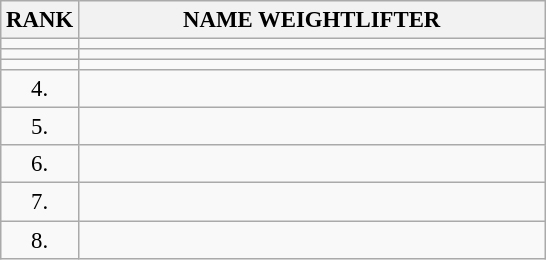<table class="wikitable" style="font-size:95%;">
<tr>
<th>RANK</th>
<th align="left" style="width: 20em">NAME WEIGHTLIFTER</th>
</tr>
<tr>
<td align="center"></td>
<td></td>
</tr>
<tr>
<td align="center"></td>
<td></td>
</tr>
<tr>
<td align="center"></td>
<td></td>
</tr>
<tr>
<td align="center">4.</td>
<td></td>
</tr>
<tr>
<td align="center">5.</td>
<td></td>
</tr>
<tr>
<td align="center">6.</td>
<td></td>
</tr>
<tr>
<td align="center">7.</td>
<td></td>
</tr>
<tr>
<td align="center">8.</td>
<td></td>
</tr>
</table>
